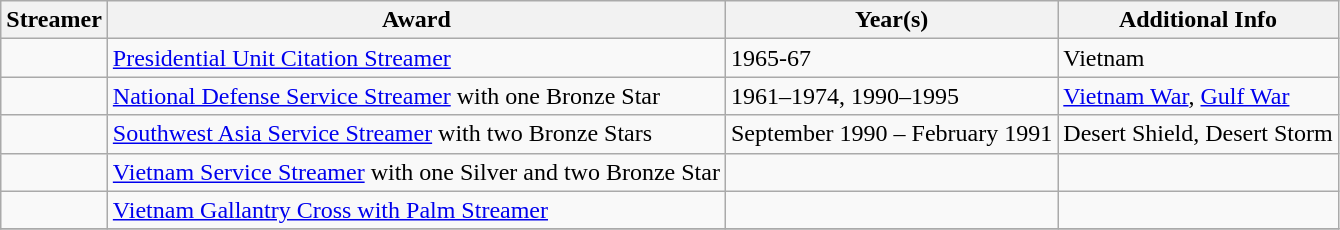<table class=wikitable>
<tr>
<th>Streamer</th>
<th>Award</th>
<th>Year(s)</th>
<th>Additional Info</th>
</tr>
<tr>
<td></td>
<td><a href='#'>Presidential Unit Citation Streamer</a></td>
<td>1965-67</td>
<td>Vietnam</td>
</tr>
<tr>
<td></td>
<td><a href='#'>National Defense Service Streamer</a> with one Bronze Star</td>
<td>1961–1974, 1990–1995</td>
<td><a href='#'>Vietnam War</a>, <a href='#'>Gulf War</a></td>
</tr>
<tr>
<td></td>
<td><a href='#'>Southwest Asia Service Streamer</a> with two Bronze Stars</td>
<td>September 1990 – February 1991</td>
<td>Desert Shield, Desert Storm</td>
</tr>
<tr>
<td></td>
<td><a href='#'>Vietnam Service Streamer</a> with one Silver and two Bronze Star</td>
<td><br></td>
<td><br></td>
</tr>
<tr>
<td></td>
<td><a href='#'>Vietnam Gallantry Cross with Palm Streamer</a></td>
<td><br></td>
<td><br></td>
</tr>
<tr>
</tr>
</table>
